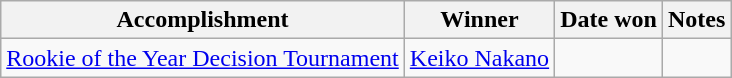<table class="wikitable">
<tr>
<th>Accomplishment</th>
<th>Winner</th>
<th>Date won</th>
<th>Notes</th>
</tr>
<tr>
<td><a href='#'>Rookie of the Year Decision Tournament</a></td>
<td><a href='#'>Keiko Nakano</a></td>
<td></td>
<td></td>
</tr>
</table>
